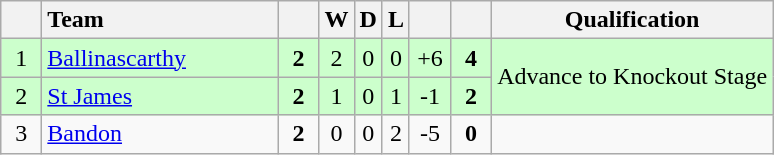<table class="wikitable" style="text-align:center">
<tr>
<th width="20"></th>
<th width="150" style="text-align:left;">Team</th>
<th width="20"></th>
<th>W</th>
<th>D</th>
<th>L</th>
<th width="20"></th>
<th width="20"></th>
<th>Qualification</th>
</tr>
<tr style="background:#ccffcc">
<td>1</td>
<td align="left"> <a href='#'>Ballinascarthy</a></td>
<td><strong>2</strong></td>
<td>2</td>
<td>0</td>
<td>0</td>
<td>+6</td>
<td><strong>4</strong></td>
<td rowspan="2">Advance to Knockout Stage</td>
</tr>
<tr style="background:#ccffcc">
<td>2</td>
<td align="left"> <a href='#'>St James</a></td>
<td><strong>2</strong></td>
<td>1</td>
<td>0</td>
<td>1</td>
<td>-1</td>
<td><strong>2</strong></td>
</tr>
<tr>
<td>3</td>
<td align="left"> <a href='#'>Bandon</a></td>
<td><strong>2</strong></td>
<td>0</td>
<td>0</td>
<td>2</td>
<td>-5</td>
<td><strong>0</strong></td>
<td></td>
</tr>
</table>
